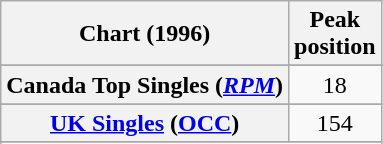<table class="wikitable sortable plainrowheaders" style="text-align:center">
<tr>
<th>Chart (1996)</th>
<th>Peak<br>position</th>
</tr>
<tr>
</tr>
<tr>
<th scope="row">Canada Top Singles (<em><a href='#'>RPM</a></em>)</th>
<td>18</td>
</tr>
<tr>
</tr>
<tr>
<th scope="row"><a href='#'>UK Singles</a> (<a href='#'>OCC</a>)</th>
<td>154</td>
</tr>
<tr>
</tr>
<tr>
</tr>
<tr>
</tr>
<tr>
</tr>
</table>
